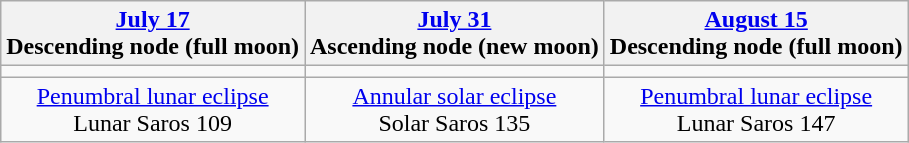<table class="wikitable">
<tr>
<th><a href='#'>July 17</a><br>Descending node (full moon)</th>
<th><a href='#'>July 31</a><br>Ascending node (new moon)<br></th>
<th><a href='#'>August 15</a><br>Descending node (full moon)</th>
</tr>
<tr>
<td></td>
<td></td>
<td></td>
</tr>
<tr align=center>
<td><a href='#'>Penumbral lunar eclipse</a><br>Lunar Saros 109</td>
<td><a href='#'>Annular solar eclipse</a><br>Solar Saros 135</td>
<td><a href='#'>Penumbral lunar eclipse</a><br>Lunar Saros 147</td>
</tr>
</table>
